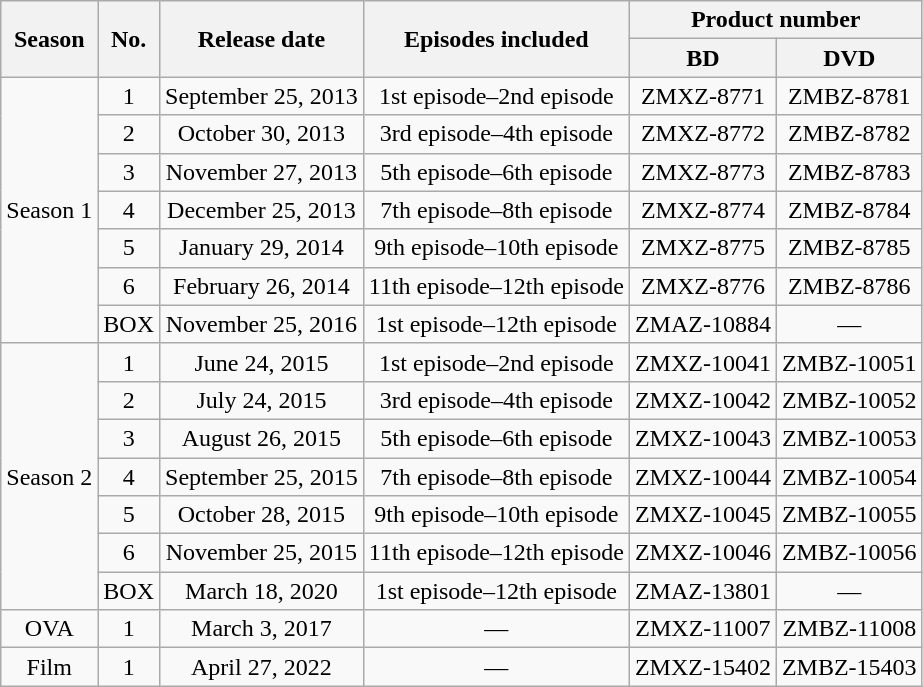<table class="wikitable" style="text-align: center;">
<tr>
<th rowspan="2" scope="col">Season</th>
<th rowspan="2" scope="col">No.</th>
<th rowspan="2" scope="col">Release date</th>
<th rowspan="2" scope="col">Episodes included</th>
<th colspan="2" scope="col">Product number</th>
</tr>
<tr>
<th scope="col">BD</th>
<th scope="col">DVD</th>
</tr>
<tr>
<td rowspan="7">Season 1</td>
<td>1</td>
<td>September 25, 2013</td>
<td>1st episode–2nd episode</td>
<td>ZMXZ-8771</td>
<td>ZMBZ-8781</td>
</tr>
<tr>
<td>2</td>
<td>October 30, 2013</td>
<td>3rd episode–4th episode</td>
<td>ZMXZ-8772</td>
<td>ZMBZ-8782</td>
</tr>
<tr>
<td>3</td>
<td>November 27, 2013</td>
<td>5th episode–6th episode</td>
<td>ZMXZ-8773</td>
<td>ZMBZ-8783</td>
</tr>
<tr>
<td>4</td>
<td>December 25, 2013</td>
<td>7th episode–8th episode</td>
<td>ZMXZ-8774</td>
<td>ZMBZ-8784</td>
</tr>
<tr>
<td>5</td>
<td>January 29, 2014</td>
<td>9th episode–10th episode</td>
<td>ZMXZ-8775</td>
<td>ZMBZ-8785</td>
</tr>
<tr>
<td>6</td>
<td>February 26, 2014</td>
<td>11th episode–12th episode</td>
<td>ZMXZ-8776</td>
<td>ZMBZ-8786</td>
</tr>
<tr>
<td>BOX</td>
<td>November 25, 2016</td>
<td>1st episode–12th episode</td>
<td>ZMAZ-10884</td>
<td>—</td>
</tr>
<tr>
<td rowspan="7">Season 2</td>
<td>1</td>
<td>June 24, 2015</td>
<td>1st episode–2nd episode</td>
<td>ZMXZ-10041</td>
<td>ZMBZ-10051</td>
</tr>
<tr>
<td>2</td>
<td>July 24, 2015</td>
<td>3rd episode–4th episode</td>
<td>ZMXZ-10042</td>
<td>ZMBZ-10052</td>
</tr>
<tr>
<td>3</td>
<td>August 26, 2015</td>
<td>5th episode–6th episode</td>
<td>ZMXZ-10043</td>
<td>ZMBZ-10053</td>
</tr>
<tr>
<td>4</td>
<td>September 25, 2015</td>
<td>7th episode–8th episode</td>
<td>ZMXZ-10044</td>
<td>ZMBZ-10054</td>
</tr>
<tr>
<td>5</td>
<td>October 28, 2015</td>
<td>9th episode–10th episode</td>
<td>ZMXZ-10045</td>
<td>ZMBZ-10055</td>
</tr>
<tr>
<td>6</td>
<td>November 25, 2015</td>
<td>11th episode–12th episode</td>
<td>ZMXZ-10046</td>
<td>ZMBZ-10056</td>
</tr>
<tr>
<td>BOX</td>
<td>March 18, 2020</td>
<td>1st episode–12th episode</td>
<td>ZMAZ-13801</td>
<td>—</td>
</tr>
<tr>
<td>OVA</td>
<td>1</td>
<td>March 3, 2017</td>
<td>—</td>
<td>ZMXZ-11007</td>
<td>ZMBZ-11008</td>
</tr>
<tr>
<td>Film</td>
<td>1</td>
<td>April 27, 2022</td>
<td>—</td>
<td>ZMXZ-15402</td>
<td>ZMBZ-15403</td>
</tr>
</table>
